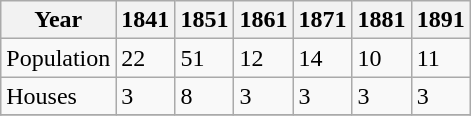<table class="wikitable">
<tr>
<th>Year</th>
<th>1841</th>
<th>1851</th>
<th>1861</th>
<th>1871</th>
<th>1881</th>
<th>1891</th>
</tr>
<tr>
<td>Population</td>
<td>22</td>
<td>51</td>
<td>12</td>
<td>14</td>
<td>10</td>
<td>11</td>
</tr>
<tr>
<td>Houses</td>
<td>3</td>
<td>8</td>
<td>3</td>
<td>3</td>
<td>3</td>
<td>3</td>
</tr>
<tr>
</tr>
</table>
